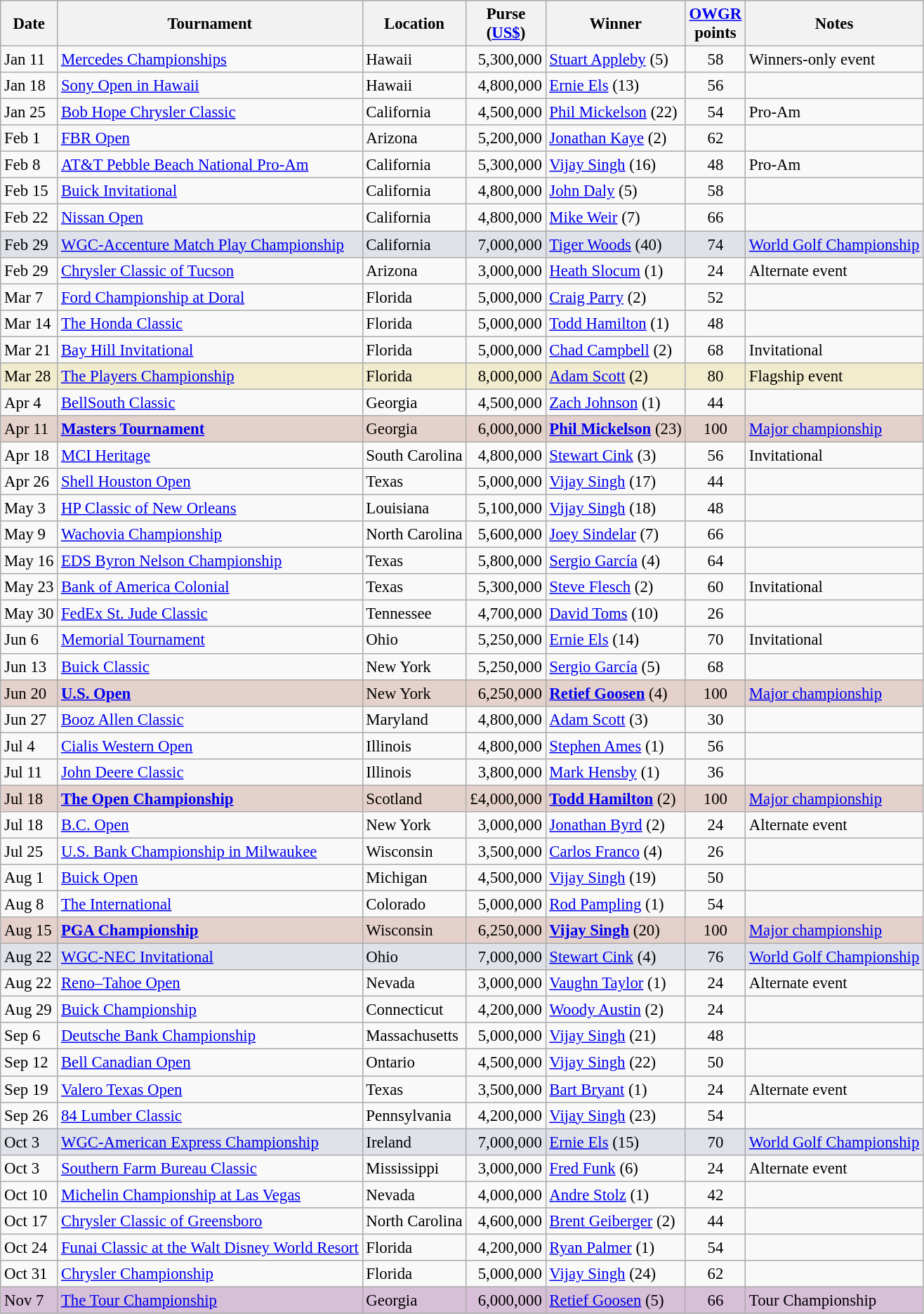<table class="wikitable" style="font-size:95%">
<tr>
<th>Date</th>
<th>Tournament</th>
<th>Location</th>
<th>Purse<br>(<a href='#'>US$</a>)</th>
<th>Winner</th>
<th><a href='#'>OWGR</a><br>points</th>
<th>Notes</th>
</tr>
<tr>
<td>Jan 11</td>
<td><a href='#'>Mercedes Championships</a></td>
<td>Hawaii</td>
<td align=right>5,300,000</td>
<td> <a href='#'>Stuart Appleby</a> (5)</td>
<td align=center>58</td>
<td>Winners-only event</td>
</tr>
<tr>
<td>Jan 18</td>
<td><a href='#'>Sony Open in Hawaii</a></td>
<td>Hawaii</td>
<td align=right>4,800,000</td>
<td> <a href='#'>Ernie Els</a> (13)</td>
<td align=center>56</td>
<td></td>
</tr>
<tr>
<td>Jan 25</td>
<td><a href='#'>Bob Hope Chrysler Classic</a></td>
<td>California</td>
<td align=right>4,500,000</td>
<td> <a href='#'>Phil Mickelson</a> (22)</td>
<td align=center>54</td>
<td>Pro-Am</td>
</tr>
<tr>
<td>Feb 1</td>
<td><a href='#'>FBR Open</a></td>
<td>Arizona</td>
<td align=right>5,200,000</td>
<td> <a href='#'>Jonathan Kaye</a> (2)</td>
<td align=center>62</td>
<td></td>
</tr>
<tr>
<td>Feb 8</td>
<td><a href='#'>AT&T Pebble Beach National Pro-Am</a></td>
<td>California</td>
<td align=right>5,300,000</td>
<td> <a href='#'>Vijay Singh</a> (16)</td>
<td align=center>48</td>
<td>Pro-Am</td>
</tr>
<tr>
<td>Feb 15</td>
<td><a href='#'>Buick Invitational</a></td>
<td>California</td>
<td align=right>4,800,000</td>
<td> <a href='#'>John Daly</a> (5)</td>
<td align=center>58</td>
<td></td>
</tr>
<tr>
<td>Feb 22</td>
<td><a href='#'>Nissan Open</a></td>
<td>California</td>
<td align=right>4,800,000</td>
<td> <a href='#'>Mike Weir</a> (7)</td>
<td align=center>66</td>
<td></td>
</tr>
<tr style="background:#dfe2e9">
<td>Feb 29</td>
<td><a href='#'>WGC-Accenture Match Play Championship</a></td>
<td>California</td>
<td align=right>7,000,000</td>
<td> <a href='#'>Tiger Woods</a> (40)</td>
<td align=center>74</td>
<td><a href='#'>World Golf Championship</a></td>
</tr>
<tr>
<td>Feb 29</td>
<td><a href='#'>Chrysler Classic of Tucson</a></td>
<td>Arizona</td>
<td align=right>3,000,000</td>
<td> <a href='#'>Heath Slocum</a> (1)</td>
<td align=center>24</td>
<td>Alternate event</td>
</tr>
<tr>
<td>Mar 7</td>
<td><a href='#'>Ford Championship at Doral</a></td>
<td>Florida</td>
<td align=right>5,000,000</td>
<td> <a href='#'>Craig Parry</a> (2)</td>
<td align=center>52</td>
<td></td>
</tr>
<tr>
<td>Mar 14</td>
<td><a href='#'>The Honda Classic</a></td>
<td>Florida</td>
<td align=right>5,000,000</td>
<td> <a href='#'>Todd Hamilton</a> (1)</td>
<td align=center>48</td>
<td></td>
</tr>
<tr>
<td>Mar 21</td>
<td><a href='#'>Bay Hill Invitational</a></td>
<td>Florida</td>
<td align=right>5,000,000</td>
<td> <a href='#'>Chad Campbell</a> (2)</td>
<td align=center>68</td>
<td>Invitational</td>
</tr>
<tr style="background:#f2ecce;">
<td>Mar 28</td>
<td><a href='#'>The Players Championship</a></td>
<td>Florida</td>
<td align=right>8,000,000</td>
<td> <a href='#'>Adam Scott</a> (2)</td>
<td align=center>80</td>
<td>Flagship event</td>
</tr>
<tr>
<td>Apr 4</td>
<td><a href='#'>BellSouth Classic</a></td>
<td>Georgia</td>
<td align=right>4,500,000</td>
<td> <a href='#'>Zach Johnson</a> (1)</td>
<td align=center>44</td>
<td></td>
</tr>
<tr style="background:#e5d1cb;">
<td>Apr 11</td>
<td><strong><a href='#'>Masters Tournament</a></strong></td>
<td>Georgia</td>
<td align=right>6,000,000</td>
<td> <strong><a href='#'>Phil Mickelson</a></strong> (23)</td>
<td align=center>100</td>
<td><a href='#'>Major championship</a></td>
</tr>
<tr>
<td>Apr 18</td>
<td><a href='#'>MCI Heritage</a></td>
<td>South Carolina</td>
<td align=right>4,800,000</td>
<td> <a href='#'>Stewart Cink</a> (3)</td>
<td align=center>56</td>
<td>Invitational</td>
</tr>
<tr>
<td>Apr 26</td>
<td><a href='#'>Shell Houston Open</a></td>
<td>Texas</td>
<td align=right>5,000,000</td>
<td> <a href='#'>Vijay Singh</a> (17)</td>
<td align=center>44</td>
<td></td>
</tr>
<tr>
<td>May 3</td>
<td><a href='#'>HP Classic of New Orleans</a></td>
<td>Louisiana</td>
<td align=right>5,100,000</td>
<td> <a href='#'>Vijay Singh</a> (18)</td>
<td align=center>48</td>
<td></td>
</tr>
<tr>
<td>May 9</td>
<td><a href='#'>Wachovia Championship</a></td>
<td>North Carolina</td>
<td align=right>5,600,000</td>
<td> <a href='#'>Joey Sindelar</a> (7)</td>
<td align=center>66</td>
<td></td>
</tr>
<tr>
<td>May 16</td>
<td><a href='#'>EDS Byron Nelson Championship</a></td>
<td>Texas</td>
<td align=right>5,800,000</td>
<td> <a href='#'>Sergio García</a> (4)</td>
<td align=center>64</td>
<td></td>
</tr>
<tr>
<td>May 23</td>
<td><a href='#'>Bank of America Colonial</a></td>
<td>Texas</td>
<td align=right>5,300,000</td>
<td> <a href='#'>Steve Flesch</a> (2)</td>
<td align=center>60</td>
<td>Invitational</td>
</tr>
<tr>
<td>May 30</td>
<td><a href='#'>FedEx St. Jude Classic</a></td>
<td>Tennessee</td>
<td align=right>4,700,000</td>
<td> <a href='#'>David Toms</a> (10)</td>
<td align=center>26</td>
<td></td>
</tr>
<tr>
<td>Jun 6</td>
<td><a href='#'>Memorial Tournament</a></td>
<td>Ohio</td>
<td align=right>5,250,000</td>
<td> <a href='#'>Ernie Els</a> (14)</td>
<td align=center>70</td>
<td>Invitational</td>
</tr>
<tr>
<td>Jun 13</td>
<td><a href='#'>Buick Classic</a></td>
<td>New York</td>
<td align=right>5,250,000</td>
<td> <a href='#'>Sergio García</a> (5)</td>
<td align=center>68</td>
<td></td>
</tr>
<tr style="background:#e5d1cb;">
<td>Jun 20</td>
<td><strong><a href='#'>U.S. Open</a></strong></td>
<td>New York</td>
<td align=right>6,250,000</td>
<td> <strong><a href='#'>Retief Goosen</a></strong> (4)</td>
<td align=center>100</td>
<td><a href='#'>Major championship</a></td>
</tr>
<tr>
<td>Jun 27</td>
<td><a href='#'>Booz Allen Classic</a></td>
<td>Maryland</td>
<td align=right>4,800,000</td>
<td> <a href='#'>Adam Scott</a> (3)</td>
<td align=center>30</td>
<td></td>
</tr>
<tr>
<td>Jul 4</td>
<td><a href='#'>Cialis Western Open</a></td>
<td>Illinois</td>
<td align=right>4,800,000</td>
<td> <a href='#'>Stephen Ames</a> (1)</td>
<td align=center>56</td>
<td></td>
</tr>
<tr>
<td>Jul 11</td>
<td><a href='#'>John Deere Classic</a></td>
<td>Illinois</td>
<td align=right>3,800,000</td>
<td> <a href='#'>Mark Hensby</a> (1)</td>
<td align=center>36</td>
<td></td>
</tr>
<tr style="background:#e5d1cb;">
<td>Jul 18</td>
<td><strong><a href='#'>The Open Championship</a></strong></td>
<td>Scotland</td>
<td align=right>£4,000,000</td>
<td> <strong><a href='#'>Todd Hamilton</a></strong> (2)</td>
<td align=center>100</td>
<td><a href='#'>Major championship</a></td>
</tr>
<tr>
<td>Jul 18</td>
<td><a href='#'>B.C. Open</a></td>
<td>New York</td>
<td align=right>3,000,000</td>
<td> <a href='#'>Jonathan Byrd</a> (2)</td>
<td align=center>24</td>
<td>Alternate event</td>
</tr>
<tr>
<td>Jul 25</td>
<td><a href='#'>U.S. Bank Championship in Milwaukee</a></td>
<td>Wisconsin</td>
<td align=right>3,500,000</td>
<td> <a href='#'>Carlos Franco</a> (4)</td>
<td align=center>26</td>
<td></td>
</tr>
<tr>
<td>Aug 1</td>
<td><a href='#'>Buick Open</a></td>
<td>Michigan</td>
<td align=right>4,500,000</td>
<td> <a href='#'>Vijay Singh</a> (19)</td>
<td align=center>50</td>
<td></td>
</tr>
<tr>
<td>Aug 8</td>
<td><a href='#'>The International</a></td>
<td>Colorado</td>
<td align=right>5,000,000</td>
<td> <a href='#'>Rod Pampling</a> (1)</td>
<td align=center>54</td>
<td></td>
</tr>
<tr style="background:#e5d1cb;">
<td>Aug 15</td>
<td><strong><a href='#'>PGA Championship</a></strong></td>
<td>Wisconsin</td>
<td align=right>6,250,000</td>
<td> <strong><a href='#'>Vijay Singh</a></strong> (20)</td>
<td align=center>100</td>
<td><a href='#'>Major championship</a></td>
</tr>
<tr style="background:#dfe2e9">
<td>Aug 22</td>
<td><a href='#'>WGC-NEC Invitational</a></td>
<td>Ohio</td>
<td align=right>7,000,000</td>
<td> <a href='#'>Stewart Cink</a> (4)</td>
<td align=center>76</td>
<td><a href='#'>World Golf Championship</a></td>
</tr>
<tr>
<td>Aug 22</td>
<td><a href='#'>Reno–Tahoe Open</a></td>
<td>Nevada</td>
<td align=right>3,000,000</td>
<td> <a href='#'>Vaughn Taylor</a> (1)</td>
<td align=center>24</td>
<td>Alternate event</td>
</tr>
<tr>
<td>Aug 29</td>
<td><a href='#'>Buick Championship</a></td>
<td>Connecticut</td>
<td align=right>4,200,000</td>
<td> <a href='#'>Woody Austin</a> (2)</td>
<td align=center>24</td>
<td></td>
</tr>
<tr>
<td>Sep 6</td>
<td><a href='#'>Deutsche Bank Championship</a></td>
<td>Massachusetts</td>
<td align=right>5,000,000</td>
<td> <a href='#'>Vijay Singh</a> (21)</td>
<td align=center>48</td>
<td></td>
</tr>
<tr>
<td>Sep 12</td>
<td><a href='#'>Bell Canadian Open</a></td>
<td>Ontario</td>
<td align=right>4,500,000</td>
<td> <a href='#'>Vijay Singh</a> (22)</td>
<td align=center>50</td>
<td></td>
</tr>
<tr>
<td>Sep 19</td>
<td><a href='#'>Valero Texas Open</a></td>
<td>Texas</td>
<td align=right>3,500,000</td>
<td> <a href='#'>Bart Bryant</a> (1)</td>
<td align=center>24</td>
<td>Alternate event</td>
</tr>
<tr>
<td>Sep 26</td>
<td><a href='#'>84 Lumber Classic</a></td>
<td>Pennsylvania</td>
<td align=right>4,200,000</td>
<td> <a href='#'>Vijay Singh</a> (23)</td>
<td align=center>54</td>
<td></td>
</tr>
<tr style="background:#dfe2e9">
<td>Oct 3</td>
<td><a href='#'>WGC-American Express Championship</a></td>
<td>Ireland</td>
<td align=right>7,000,000</td>
<td> <a href='#'>Ernie Els</a> (15)</td>
<td align=center>70</td>
<td><a href='#'>World Golf Championship</a></td>
</tr>
<tr>
<td>Oct 3</td>
<td><a href='#'>Southern Farm Bureau Classic</a></td>
<td>Mississippi</td>
<td align=right>3,000,000</td>
<td> <a href='#'>Fred Funk</a> (6)</td>
<td align=center>24</td>
<td>Alternate event</td>
</tr>
<tr>
<td>Oct 10</td>
<td><a href='#'>Michelin Championship at Las Vegas</a></td>
<td>Nevada</td>
<td align=right>4,000,000</td>
<td> <a href='#'>Andre Stolz</a> (1)</td>
<td align=center>42</td>
<td></td>
</tr>
<tr>
<td>Oct 17</td>
<td><a href='#'>Chrysler Classic of Greensboro</a></td>
<td>North Carolina</td>
<td align=right>4,600,000</td>
<td> <a href='#'>Brent Geiberger</a> (2)</td>
<td align=center>44</td>
<td></td>
</tr>
<tr>
<td>Oct 24</td>
<td><a href='#'>Funai Classic at the Walt Disney World Resort</a></td>
<td>Florida</td>
<td align=right>4,200,000</td>
<td> <a href='#'>Ryan Palmer</a> (1)</td>
<td align=center>54</td>
<td></td>
</tr>
<tr>
<td>Oct 31</td>
<td><a href='#'>Chrysler Championship</a></td>
<td>Florida</td>
<td align=right>5,000,000</td>
<td> <a href='#'>Vijay Singh</a> (24)</td>
<td align=center>62</td>
<td></td>
</tr>
<tr style="background:thistle;">
<td>Nov 7</td>
<td><a href='#'>The Tour Championship</a></td>
<td>Georgia</td>
<td align=right>6,000,000</td>
<td> <a href='#'>Retief Goosen</a> (5)</td>
<td align=center>66</td>
<td>Tour Championship</td>
</tr>
</table>
